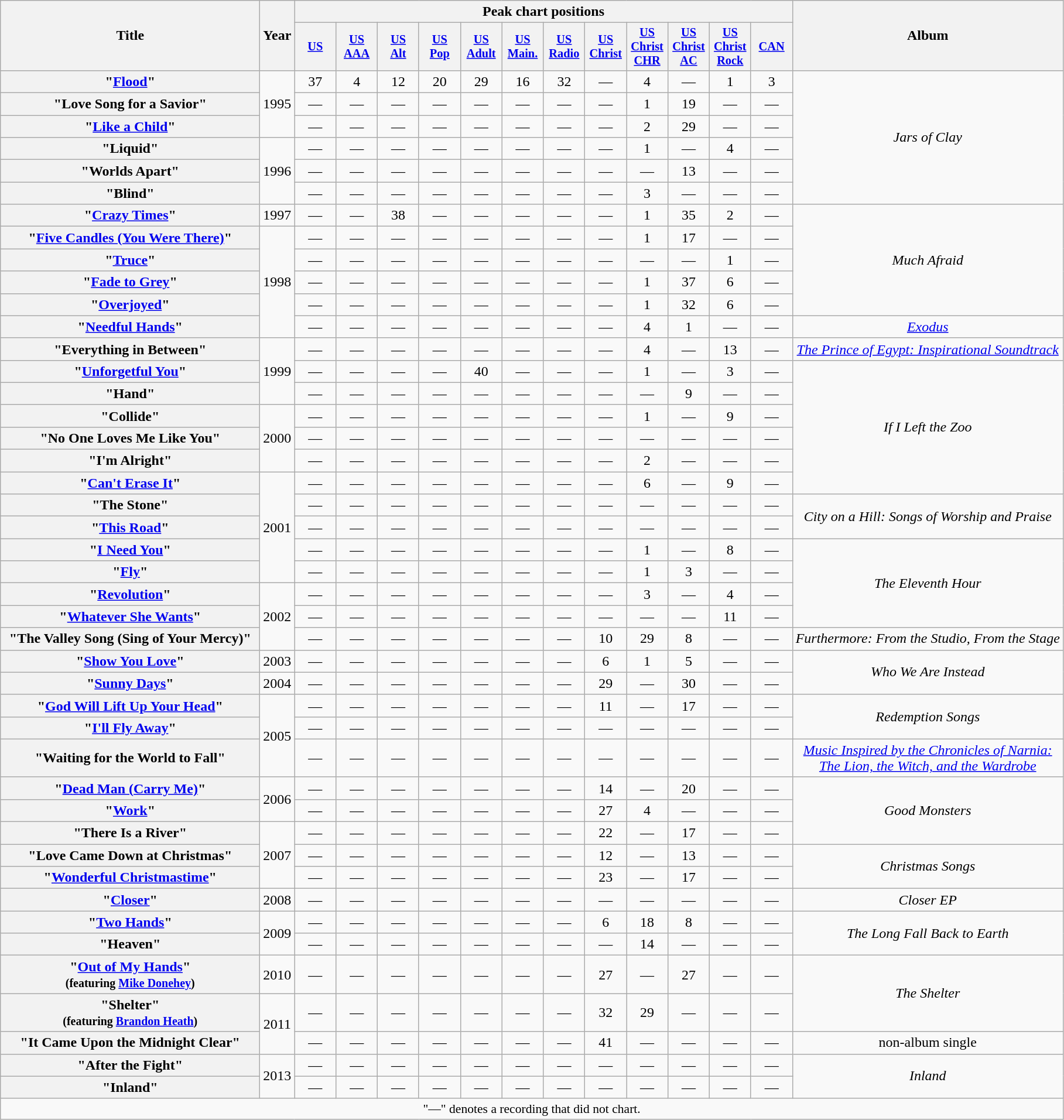<table class="wikitable plainrowheaders" style="text-align:center;">
<tr>
<th scope="col" rowspan="2" style="width:18em;">Title</th>
<th scope="col" rowspan="2">Year</th>
<th colspan="12" scope="col">Peak chart positions</th>
<th scope="col" rowspan="2">Album</th>
</tr>
<tr>
<th scope="col" style="width:3em;font-size:85%;"><a href='#'>US</a><br></th>
<th scope="col" style="width:3em;font-size:85%;"><a href='#'>US<br>AAA</a><br></th>
<th scope="col" style="width:3em;font-size:85%;"><a href='#'>US<br>Alt</a><br></th>
<th scope="col" style="width:3em;font-size:85%;"><a href='#'>US<br>Pop</a><br></th>
<th scope="col" style="width:3em;font-size:85%;"><a href='#'>US<br>Adult</a> <br></th>
<th scope="col" style="width:3em;font-size:85%;"><a href='#'>US<br>Main.</a><br></th>
<th scope="col" style="width:3em;font-size:85%;"><a href='#'>US<br>Radio</a><br></th>
<th scope="col" style="width:3em;font-size:85%;"><a href='#'>US<br>Christ</a><br></th>
<th scope="col" style="width:3em;font-size:85%;"><a href='#'>US<br>Christ<br>CHR</a><br></th>
<th scope="col" style="width:3em;font-size:85%;"><a href='#'>US<br>Christ<br>AC</a><br></th>
<th scope="col" style="width:3em;font-size:85%;"><a href='#'>US<br>Christ<br>Rock</a><br></th>
<th scope="col" style="width:3em;font-size:85%;"><a href='#'>CAN</a><br></th>
</tr>
<tr>
<th scope="row">"<a href='#'>Flood</a>"</th>
<td rowspan="3">1995</td>
<td>37</td>
<td>4</td>
<td>12</td>
<td>20</td>
<td>29</td>
<td>16</td>
<td>32</td>
<td>—</td>
<td>4</td>
<td>—</td>
<td>1</td>
<td>3</td>
<td rowspan="6"><em>Jars of Clay</em></td>
</tr>
<tr>
<th scope="row">"Love Song for a Savior"</th>
<td>—</td>
<td>—</td>
<td>—</td>
<td>—</td>
<td>—</td>
<td>—</td>
<td>—</td>
<td>—</td>
<td>1</td>
<td>19</td>
<td>—</td>
<td>—</td>
</tr>
<tr>
<th scope="row">"<a href='#'>Like a Child</a>"</th>
<td>—</td>
<td>—</td>
<td>—</td>
<td>—</td>
<td>—</td>
<td>—</td>
<td>—</td>
<td>—</td>
<td>2</td>
<td>29</td>
<td>—</td>
<td>—</td>
</tr>
<tr>
<th scope="row">"Liquid"</th>
<td rowspan="3">1996</td>
<td>—</td>
<td>—</td>
<td>—</td>
<td>—</td>
<td>—</td>
<td>—</td>
<td>—</td>
<td>—</td>
<td>1</td>
<td>—</td>
<td>4</td>
<td>—</td>
</tr>
<tr>
<th scope="row">"Worlds Apart"</th>
<td>—</td>
<td>—</td>
<td>—</td>
<td>—</td>
<td>—</td>
<td>—</td>
<td>—</td>
<td>—</td>
<td>—</td>
<td>13</td>
<td>—</td>
<td>—</td>
</tr>
<tr>
<th scope="row">"Blind"</th>
<td>—</td>
<td>—</td>
<td>—</td>
<td>—</td>
<td>—</td>
<td>—</td>
<td>—</td>
<td>—</td>
<td>3</td>
<td>—</td>
<td>—</td>
<td>—</td>
</tr>
<tr>
<th scope="row">"<a href='#'>Crazy Times</a>"</th>
<td>1997</td>
<td>—</td>
<td>—</td>
<td>38</td>
<td>—</td>
<td>—</td>
<td>—</td>
<td>—</td>
<td>—</td>
<td>1</td>
<td>35</td>
<td>2</td>
<td>—</td>
<td rowspan="5"><em>Much Afraid</em></td>
</tr>
<tr>
<th scope="row">"<a href='#'>Five Candles (You Were There)</a>"</th>
<td rowspan="5">1998</td>
<td>—</td>
<td>—</td>
<td>—</td>
<td>—</td>
<td>—</td>
<td>—</td>
<td>—</td>
<td>—</td>
<td>1</td>
<td>17</td>
<td>—</td>
<td>—</td>
</tr>
<tr>
<th scope="row">"<a href='#'>Truce</a>"</th>
<td>—</td>
<td>—</td>
<td>—</td>
<td>—</td>
<td>—</td>
<td>—</td>
<td>—</td>
<td>—</td>
<td>—</td>
<td>—</td>
<td>1</td>
<td>—</td>
</tr>
<tr>
<th scope="row">"<a href='#'>Fade to Grey</a>"</th>
<td>—</td>
<td>—</td>
<td>—</td>
<td>—</td>
<td>—</td>
<td>—</td>
<td>—</td>
<td>—</td>
<td>1</td>
<td>37</td>
<td>6</td>
<td>—</td>
</tr>
<tr>
<th scope="row">"<a href='#'>Overjoyed</a>"</th>
<td>—</td>
<td>—</td>
<td>—</td>
<td>—</td>
<td>—</td>
<td>—</td>
<td>—</td>
<td>—</td>
<td>1</td>
<td>32</td>
<td>6</td>
<td>—</td>
</tr>
<tr>
<th scope="row">"<a href='#'>Needful Hands</a>"</th>
<td>—</td>
<td>—</td>
<td>—</td>
<td>—</td>
<td>—</td>
<td>—</td>
<td>—</td>
<td>—</td>
<td>4</td>
<td>1</td>
<td>—</td>
<td>—</td>
<td><em><a href='#'>Exodus</a></em></td>
</tr>
<tr>
<th scope="row">"Everything in Between"</th>
<td rowspan="3">1999</td>
<td>—</td>
<td>—</td>
<td>—</td>
<td>—</td>
<td>—</td>
<td>—</td>
<td>—</td>
<td>—</td>
<td>4</td>
<td>—</td>
<td>13</td>
<td>—</td>
<td><em><a href='#'>The Prince of Egypt: Inspirational Soundtrack</a></em></td>
</tr>
<tr>
<th scope="row">"<a href='#'>Unforgetful You</a>"</th>
<td>—</td>
<td>—</td>
<td>—</td>
<td>—</td>
<td>40</td>
<td>—</td>
<td>—</td>
<td>—</td>
<td>1</td>
<td>—</td>
<td>3</td>
<td>—</td>
<td rowspan="6"><em>If I Left the Zoo</em></td>
</tr>
<tr>
<th scope="row">"Hand"</th>
<td>—</td>
<td>—</td>
<td>—</td>
<td>—</td>
<td>—</td>
<td>—</td>
<td>—</td>
<td>—</td>
<td>—</td>
<td>9</td>
<td>—</td>
<td>—</td>
</tr>
<tr>
<th scope="row">"Collide"</th>
<td rowspan="3">2000</td>
<td>—</td>
<td>—</td>
<td>—</td>
<td>—</td>
<td>—</td>
<td>—</td>
<td>—</td>
<td>—</td>
<td>1</td>
<td>—</td>
<td>9</td>
<td>—</td>
</tr>
<tr>
<th scope="row">"No One Loves Me Like You"</th>
<td>—</td>
<td>—</td>
<td>—</td>
<td>—</td>
<td>—</td>
<td>—</td>
<td>—</td>
<td>—</td>
<td>—</td>
<td>—</td>
<td>—</td>
<td>—</td>
</tr>
<tr>
<th scope="row">"I'm Alright"</th>
<td>—</td>
<td>—</td>
<td>—</td>
<td>—</td>
<td>—</td>
<td>—</td>
<td>—</td>
<td>—</td>
<td>2</td>
<td>—</td>
<td>—</td>
<td>—</td>
</tr>
<tr>
<th scope="row">"<a href='#'>Can't Erase It</a>"</th>
<td rowspan="5">2001</td>
<td>—</td>
<td>—</td>
<td>—</td>
<td>—</td>
<td>—</td>
<td>—</td>
<td>—</td>
<td>—</td>
<td>6</td>
<td>—</td>
<td>9</td>
<td>—</td>
</tr>
<tr>
<th scope="row">"The Stone"</th>
<td>—</td>
<td>—</td>
<td>—</td>
<td>—</td>
<td>—</td>
<td>—</td>
<td>—</td>
<td>—</td>
<td>—</td>
<td>—</td>
<td>—</td>
<td>—</td>
<td rowspan="2"><em>City on a Hill: Songs of Worship and Praise</em></td>
</tr>
<tr>
<th scope="row">"<a href='#'>This Road</a>"</th>
<td>—</td>
<td>—</td>
<td>—</td>
<td>—</td>
<td>—</td>
<td>—</td>
<td>—</td>
<td>—</td>
<td>—</td>
<td>—</td>
<td>—</td>
<td>—</td>
</tr>
<tr>
<th scope="row">"<a href='#'>I Need You</a>"</th>
<td>—</td>
<td>—</td>
<td>—</td>
<td>—</td>
<td>—</td>
<td>—</td>
<td>—</td>
<td>—</td>
<td>1</td>
<td>—</td>
<td>8</td>
<td>—</td>
<td rowspan="4"><em>The Eleventh Hour</em></td>
</tr>
<tr>
<th scope="row">"<a href='#'>Fly</a>"</th>
<td>—</td>
<td>—</td>
<td>—</td>
<td>—</td>
<td>—</td>
<td>—</td>
<td>—</td>
<td>—</td>
<td>1</td>
<td>3</td>
<td>—</td>
<td>—</td>
</tr>
<tr>
<th scope="row">"<a href='#'>Revolution</a>"</th>
<td rowspan="3">2002</td>
<td>—</td>
<td>—</td>
<td>—</td>
<td>—</td>
<td>—</td>
<td>—</td>
<td>—</td>
<td>—</td>
<td>3</td>
<td>—</td>
<td>4</td>
<td>—</td>
</tr>
<tr>
<th scope="row">"<a href='#'>Whatever She Wants</a>"</th>
<td>—</td>
<td>—</td>
<td>—</td>
<td>—</td>
<td>—</td>
<td>—</td>
<td>—</td>
<td>—</td>
<td>—</td>
<td>—</td>
<td>11</td>
<td>—</td>
</tr>
<tr>
<th scope="row">"The Valley Song (Sing of Your Mercy)"</th>
<td>—</td>
<td>—</td>
<td>—</td>
<td>—</td>
<td>—</td>
<td>—</td>
<td>—</td>
<td>10</td>
<td>29</td>
<td>8</td>
<td>—</td>
<td>—</td>
<td><em>Furthermore: From the Studio, From the Stage</em></td>
</tr>
<tr>
<th scope="row">"<a href='#'>Show You Love</a>"</th>
<td>2003</td>
<td>—</td>
<td>—</td>
<td>—</td>
<td>—</td>
<td>—</td>
<td>—</td>
<td>—</td>
<td>6</td>
<td>1</td>
<td>5</td>
<td>—</td>
<td>—</td>
<td rowspan="2"><em>Who We Are Instead</em></td>
</tr>
<tr>
<th scope="row">"<a href='#'>Sunny Days</a>"</th>
<td>2004</td>
<td>—</td>
<td>—</td>
<td>—</td>
<td>—</td>
<td>—</td>
<td>—</td>
<td>—</td>
<td>29</td>
<td>—</td>
<td>30</td>
<td>—</td>
<td>—</td>
</tr>
<tr>
<th scope="row">"<a href='#'>God Will Lift Up Your Head</a>"</th>
<td rowspan="3">2005</td>
<td>—</td>
<td>—</td>
<td>—</td>
<td>—</td>
<td>—</td>
<td>—</td>
<td>—</td>
<td>11</td>
<td>—</td>
<td>17</td>
<td>—</td>
<td>—</td>
<td rowspan="2"><em>Redemption Songs</em></td>
</tr>
<tr>
<th scope="row">"<a href='#'>I'll Fly Away</a>"</th>
<td>—</td>
<td>—</td>
<td>—</td>
<td>—</td>
<td>—</td>
<td>—</td>
<td>—</td>
<td>—</td>
<td>—</td>
<td>—</td>
<td>—</td>
<td>—</td>
</tr>
<tr>
<th scope="row">"Waiting for the World to Fall"</th>
<td>—</td>
<td>—</td>
<td>—</td>
<td>—</td>
<td>—</td>
<td>—</td>
<td>—</td>
<td>—</td>
<td>—</td>
<td>—</td>
<td>—</td>
<td>—</td>
<td><em><a href='#'>Music Inspired by the Chronicles of Narnia:<br>The Lion, the Witch, and the Wardrobe</a></em></td>
</tr>
<tr>
<th scope="row">"<a href='#'>Dead Man (Carry Me)</a>"</th>
<td rowspan="2">2006</td>
<td>—</td>
<td>—</td>
<td>—</td>
<td>—</td>
<td>—</td>
<td>—</td>
<td>—</td>
<td>14</td>
<td>—</td>
<td>20</td>
<td>—</td>
<td>—</td>
<td rowspan="3"><em>Good Monsters</em></td>
</tr>
<tr>
<th scope="row">"<a href='#'>Work</a>"</th>
<td>—</td>
<td>—</td>
<td>—</td>
<td>—</td>
<td>—</td>
<td>—</td>
<td>—</td>
<td>27</td>
<td>4</td>
<td>—</td>
<td>—</td>
<td>—</td>
</tr>
<tr>
<th scope="row">"There Is a River"</th>
<td rowspan="3">2007</td>
<td>—</td>
<td>—</td>
<td>—</td>
<td>—</td>
<td>—</td>
<td>—</td>
<td>—</td>
<td>22</td>
<td>—</td>
<td>17</td>
<td>—</td>
<td>—</td>
</tr>
<tr>
<th scope="row">"Love Came Down at Christmas"</th>
<td>—</td>
<td>—</td>
<td>—</td>
<td>—</td>
<td>—</td>
<td>—</td>
<td>—</td>
<td>12</td>
<td>—</td>
<td>13</td>
<td>—</td>
<td>—</td>
<td rowspan="2"><em>Christmas Songs</em></td>
</tr>
<tr>
<th scope="row">"<a href='#'>Wonderful Christmastime</a>"</th>
<td>—</td>
<td>—</td>
<td>—</td>
<td>—</td>
<td>—</td>
<td>—</td>
<td>—</td>
<td>23</td>
<td>—</td>
<td>17</td>
<td>—</td>
<td>—</td>
</tr>
<tr>
<th scope="row">"<a href='#'>Closer</a>"</th>
<td>2008</td>
<td>—</td>
<td>—</td>
<td>—</td>
<td>—</td>
<td>—</td>
<td>—</td>
<td>—</td>
<td>—</td>
<td>—</td>
<td>—</td>
<td>—</td>
<td>—</td>
<td><em>Closer EP</em></td>
</tr>
<tr>
<th scope="row">"<a href='#'>Two Hands</a>"</th>
<td rowspan="2">2009</td>
<td>—</td>
<td>—</td>
<td>—</td>
<td>—</td>
<td>—</td>
<td>—</td>
<td>—</td>
<td>6</td>
<td>18</td>
<td>8</td>
<td>—</td>
<td>—</td>
<td rowspan="2"><em>The Long Fall Back to Earth</em></td>
</tr>
<tr>
<th scope="row">"Heaven"</th>
<td>—</td>
<td>—</td>
<td>—</td>
<td>—</td>
<td>—</td>
<td>—</td>
<td>—</td>
<td>—</td>
<td>14</td>
<td>—</td>
<td>—</td>
<td>—</td>
</tr>
<tr>
<th scope="row">"<a href='#'>Out of My Hands</a>"<br><small>(featuring <a href='#'>Mike Donehey</a>)</small></th>
<td>2010</td>
<td>—</td>
<td>—</td>
<td>—</td>
<td>—</td>
<td>—</td>
<td>—</td>
<td>—</td>
<td>27</td>
<td>—</td>
<td>27</td>
<td>—</td>
<td>—</td>
<td rowspan="2"><em>The Shelter</em></td>
</tr>
<tr>
<th scope="row">"Shelter"<br><small>(featuring <a href='#'>Brandon Heath</a>)</small></th>
<td rowspan="2">2011</td>
<td>—</td>
<td>—</td>
<td>—</td>
<td>—</td>
<td>—</td>
<td>—</td>
<td>—</td>
<td>32</td>
<td>29</td>
<td>—</td>
<td>—</td>
<td>—</td>
</tr>
<tr>
<th scope="row">"It Came Upon the Midnight Clear"</th>
<td>—</td>
<td>—</td>
<td>—</td>
<td>—</td>
<td>—</td>
<td>—</td>
<td>—</td>
<td>41</td>
<td>—</td>
<td>—</td>
<td>—</td>
<td>—</td>
<td>non-album single</td>
</tr>
<tr>
<th scope="row">"After the Fight"</th>
<td rowspan="2">2013</td>
<td>—</td>
<td>—</td>
<td>—</td>
<td>—</td>
<td>—</td>
<td>—</td>
<td>—</td>
<td>—</td>
<td>—</td>
<td>—</td>
<td>—</td>
<td>—</td>
<td rowspan="2"><em>Inland</em></td>
</tr>
<tr>
<th scope="row">"Inland"</th>
<td>—</td>
<td>—</td>
<td>—</td>
<td>—</td>
<td>—</td>
<td>—</td>
<td>—</td>
<td>—</td>
<td>—</td>
<td>—</td>
<td>—</td>
<td>—</td>
</tr>
<tr>
<td colspan="15" style="font-size:90%">"—" denotes a recording that did not chart.</td>
</tr>
</table>
